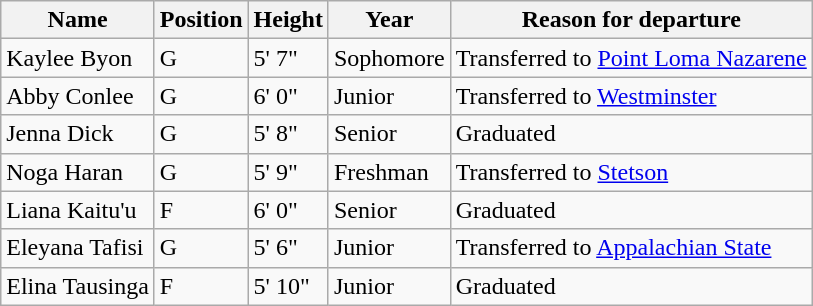<table class="wikitable">
<tr>
<th>Name</th>
<th>Position</th>
<th>Height</th>
<th>Year</th>
<th>Reason for departure</th>
</tr>
<tr>
<td>Kaylee Byon</td>
<td>G</td>
<td>5' 7"</td>
<td>Sophomore</td>
<td>Transferred to <a href='#'>Point Loma Nazarene</a></td>
</tr>
<tr>
<td>Abby Conlee</td>
<td>G</td>
<td>6' 0"</td>
<td>Junior</td>
<td>Transferred to <a href='#'>Westminster</a></td>
</tr>
<tr>
<td>Jenna Dick</td>
<td>G</td>
<td>5' 8"</td>
<td>Senior</td>
<td>Graduated</td>
</tr>
<tr>
<td>Noga Haran</td>
<td>G</td>
<td>5' 9"</td>
<td>Freshman</td>
<td>Transferred to <a href='#'>Stetson</a></td>
</tr>
<tr>
<td>Liana Kaitu'u</td>
<td>F</td>
<td>6' 0"</td>
<td>Senior</td>
<td>Graduated</td>
</tr>
<tr>
<td>Eleyana Tafisi</td>
<td>G</td>
<td>5' 6"</td>
<td>Junior</td>
<td>Transferred to <a href='#'>Appalachian State</a></td>
</tr>
<tr>
<td>Elina Tausinga</td>
<td>F</td>
<td>5' 10"</td>
<td>Junior</td>
<td>Graduated</td>
</tr>
</table>
